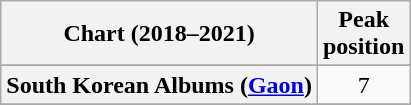<table class="wikitable sortable plainrowheaders" style="text-align:center">
<tr>
<th scope="col">Chart (2018–2021)</th>
<th scope="col">Peak<br>position</th>
</tr>
<tr>
</tr>
<tr>
</tr>
<tr>
</tr>
<tr>
<th scope="row">South Korean Albums (<a href='#'>Gaon</a>)</th>
<td>7</td>
</tr>
<tr>
</tr>
</table>
